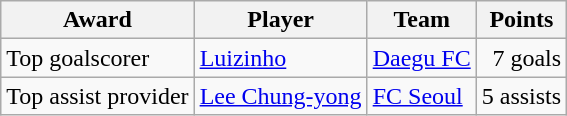<table class="wikitable">
<tr>
<th>Award</th>
<th>Player</th>
<th>Team</th>
<th>Points</th>
</tr>
<tr>
<td>Top goalscorer</td>
<td> <a href='#'>Luizinho</a></td>
<td><a href='#'>Daegu FC</a></td>
<td align="right">7 goals</td>
</tr>
<tr>
<td>Top assist provider</td>
<td> <a href='#'>Lee Chung-yong</a></td>
<td><a href='#'>FC Seoul</a></td>
<td align="right">5 assists</td>
</tr>
</table>
